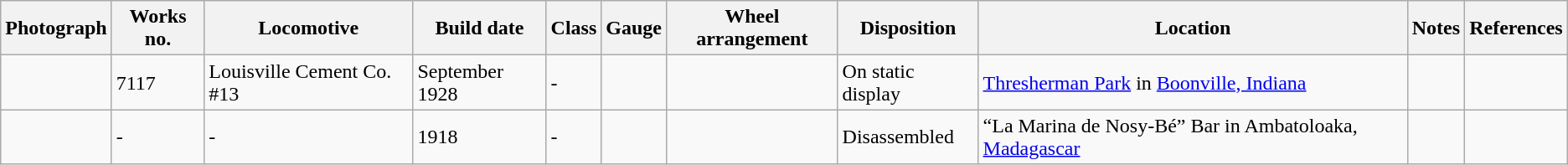<table class="wikitable">
<tr>
<th>Photograph</th>
<th>Works no.</th>
<th>Locomotive</th>
<th>Build date</th>
<th>Class</th>
<th>Gauge</th>
<th>Wheel arrangement</th>
<th>Disposition</th>
<th>Location</th>
<th>Notes</th>
<th>References</th>
</tr>
<tr>
<td></td>
<td>7117</td>
<td>Louisville Cement Co. #13</td>
<td>September 1928</td>
<td>-</td>
<td></td>
<td></td>
<td>On static display</td>
<td><a href='#'>Thresherman Park</a> in <a href='#'>Boonville, Indiana</a></td>
<td></td>
<td></td>
</tr>
<tr>
<td></td>
<td>-</td>
<td>-</td>
<td>1918</td>
<td>-</td>
<td></td>
<td></td>
<td>Disassembled</td>
<td>“La Marina de Nosy-Bé” Bar in Ambatoloaka, <a href='#'>Madagascar</a></td>
<td></td>
<td></td>
</tr>
</table>
